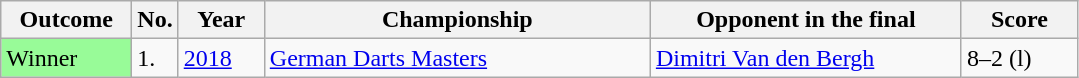<table class=" sortable wikitable">
<tr>
<th style="width:80px;">Outcome</th>
<th style="width:20px;">No.</th>
<th style="width:50px;">Year</th>
<th style="width:250px;">Championship</th>
<th style="width:200px;">Opponent in the final</th>
<th style="width:70px;">Score</th>
</tr>
<tr style=>
<td style="background:#98FB98">Winner</td>
<td>1.</td>
<td><a href='#'>2018</a></td>
<td><a href='#'>German Darts Masters</a></td>
<td> <a href='#'>Dimitri Van den Bergh</a></td>
<td>8–2 (l)</td>
</tr>
</table>
